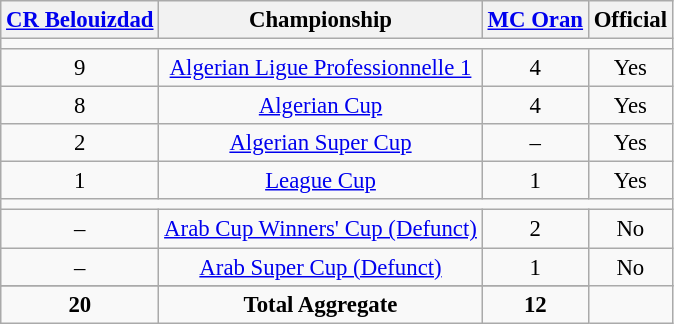<table class="wikitable plainrowheaders sortable" style="text-align:center;font-size:95%">
<tr>
<th><a href='#'>CR Belouizdad</a></th>
<th>Championship</th>
<th><a href='#'>MC Oran</a></th>
<th>Official</th>
</tr>
<tr>
<td colspan="4"></td>
</tr>
<tr style="text-align:center;">
<td>9</td>
<td><a href='#'>Algerian Ligue Professionnelle 1</a></td>
<td>4</td>
<td>Yes</td>
</tr>
<tr style="text-align:center;">
<td>8</td>
<td><a href='#'>Algerian Cup</a></td>
<td>4</td>
<td>Yes</td>
</tr>
<tr style="text-align:center;">
<td>2</td>
<td><a href='#'>Algerian Super Cup</a></td>
<td>–</td>
<td>Yes</td>
</tr>
<tr style="text-align:center;">
<td>1</td>
<td><a href='#'>League Cup</a></td>
<td>1</td>
<td>Yes</td>
</tr>
<tr>
<td colspan="4"></td>
</tr>
<tr style="text-align:center;">
<td>–</td>
<td><a href='#'>Arab Cup Winners' Cup (Defunct)</a></td>
<td>2</td>
<td>No</td>
</tr>
<tr style="text-align:center;">
<td>–</td>
<td><a href='#'>Arab Super Cup (Defunct)</a></td>
<td>1</td>
<td>No</td>
</tr>
<tr>
</tr>
<tr align="center">
<td><strong>20</strong></td>
<td><strong>Total Aggregate</strong></td>
<td><strong>12</strong></td>
</tr>
</table>
